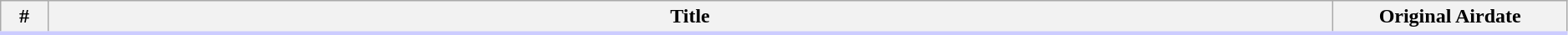<table class="wikitable" width="99%">
<tr style="border-bottom:3px solid #CCF">
<th width="3%">#</th>
<th>Title</th>
<th width="15%">Original Airdate<br>



































</th>
</tr>
</table>
